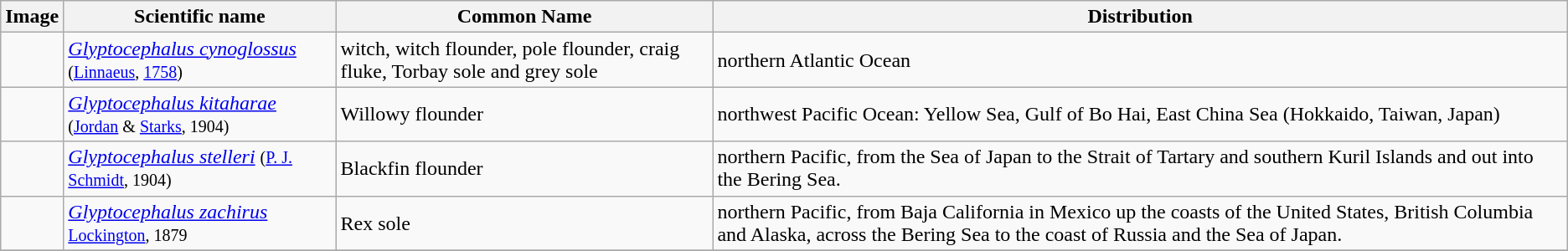<table class="wikitable">
<tr>
<th>Image</th>
<th>Scientific name</th>
<th>Common Name</th>
<th>Distribution</th>
</tr>
<tr>
<td></td>
<td><em><a href='#'>Glyptocephalus cynoglossus</a></em> <small>(<a href='#'>Linnaeus</a>, <a href='#'>1758</a>)</small></td>
<td>witch, witch flounder, pole flounder, craig fluke, Torbay sole and grey sole</td>
<td>northern Atlantic Ocean</td>
</tr>
<tr>
<td></td>
<td><em><a href='#'>Glyptocephalus kitaharae</a></em> <small>(<a href='#'>Jordan</a> & <a href='#'>Starks</a>, 1904)</small></td>
<td>Willowy flounder</td>
<td>northwest Pacific Ocean: Yellow Sea, Gulf of Bo Hai, East China Sea (Hokkaido, Taiwan, Japan)</td>
</tr>
<tr>
<td></td>
<td><em><a href='#'>Glyptocephalus stelleri</a></em> <small>(<a href='#'>P. J. Schmidt</a>, 1904)</small></td>
<td>Blackfin flounder</td>
<td>northern Pacific, from the Sea of Japan to the Strait of Tartary and southern Kuril Islands and out into the Bering Sea.</td>
</tr>
<tr>
<td></td>
<td><em><a href='#'>Glyptocephalus zachirus</a></em> <small><a href='#'>Lockington</a>, 1879</small></td>
<td>Rex sole</td>
<td>northern Pacific, from Baja California in Mexico up the coasts of the United States, British Columbia and Alaska, across the Bering Sea to the coast of Russia and the Sea of Japan.</td>
</tr>
<tr>
</tr>
</table>
